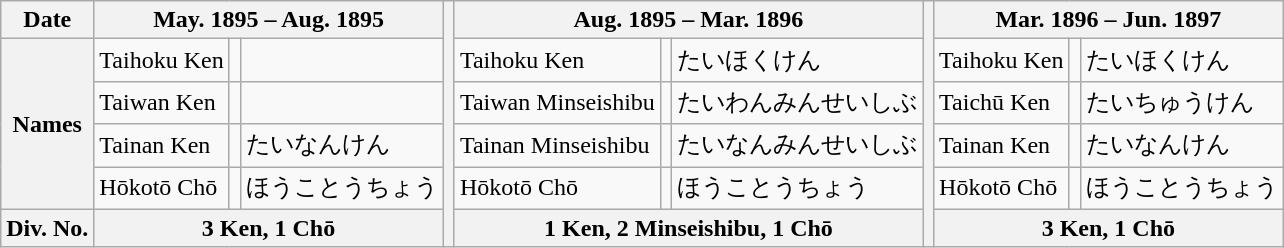<table class=wikitable>
<tr>
<th>Date</th>
<th colspan=3>May. 1895 – Aug. 1895</th>
<th rowspan=6></th>
<th colspan=3>Aug. 1895 – Mar. 1896</th>
<th rowspan=6></th>
<th colspan=3>Mar. 1896 – Jun. 1897</th>
</tr>
<tr>
<th rowspan=4>Names</th>
<td>Taihoku Ken</td>
<td></td>
<td></td>
<td>Taihoku Ken</td>
<td></td>
<td>たいほくけん</td>
<td>Taihoku Ken</td>
<td></td>
<td>たいほくけん</td>
</tr>
<tr>
<td>Taiwan Ken</td>
<td></td>
<td></td>
<td>Taiwan Minseishibu</td>
<td></td>
<td>たいわんみんせいしぶ</td>
<td>Taichū Ken</td>
<td></td>
<td>たいちゅうけん</td>
</tr>
<tr>
<td>Tainan Ken</td>
<td></td>
<td>たいなんけん</td>
<td>Tainan Minseishibu</td>
<td></td>
<td>たいなんみんせいしぶ</td>
<td>Tainan Ken</td>
<td></td>
<td>たいなんけん</td>
</tr>
<tr>
<td>Hōkotō Chō</td>
<td></td>
<td>ほうことうちょう</td>
<td>Hōkotō Chō</td>
<td></td>
<td>ほうことうちょう</td>
<td>Hōkotō Chō</td>
<td></td>
<td>ほうことうちょう</td>
</tr>
<tr align=center>
<th>Div. No.</th>
<th colspan=3>3 Ken, 1 Chō</th>
<th colspan=3>1 Ken, 2 Minseishibu, 1 Chō</th>
<th colspan=3>3 Ken, 1 Chō</th>
</tr>
</table>
